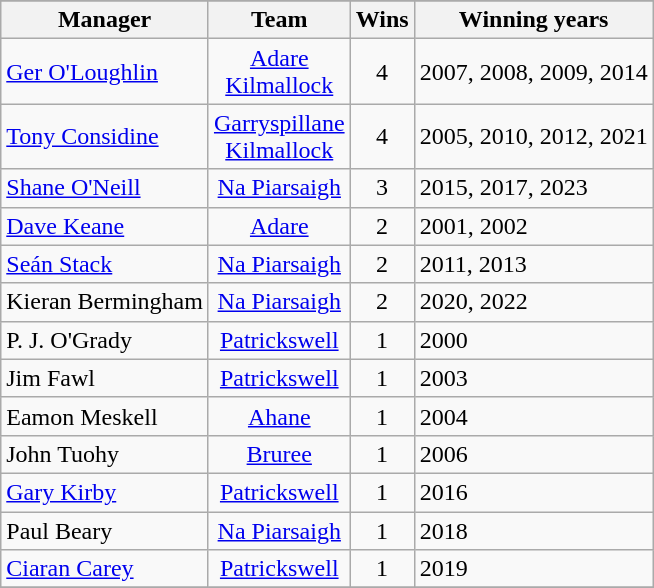<table class="wikitable">
<tr>
</tr>
<tr>
<th>Manager</th>
<th>Team</th>
<th>Wins</th>
<th>Winning years</th>
</tr>
<tr>
<td><a href='#'>Ger O'Loughlin</a></td>
<td style="text-align:center"><a href='#'>Adare</a><br><a href='#'>Kilmallock</a></td>
<td style="text-align:center;">4</td>
<td>2007, 2008, 2009, 2014</td>
</tr>
<tr>
<td><a href='#'>Tony Considine</a></td>
<td style="text-align:center"><a href='#'>Garryspillane</a><br><a href='#'>Kilmallock</a></td>
<td style="text-align:center;">4</td>
<td>2005, 2010, 2012, 2021</td>
</tr>
<tr>
<td><a href='#'>Shane O'Neill</a></td>
<td style="text-align:center"><a href='#'>Na Piarsaigh</a></td>
<td style="text-align:center;">3</td>
<td>2015, 2017, 2023</td>
</tr>
<tr>
<td><a href='#'>Dave Keane</a></td>
<td style="text-align:center"><a href='#'>Adare</a></td>
<td style="text-align:center;">2</td>
<td>2001, 2002</td>
</tr>
<tr>
<td><a href='#'>Seán Stack</a></td>
<td style="text-align:center"><a href='#'>Na Piarsaigh</a></td>
<td style="text-align:center;">2</td>
<td>2011, 2013</td>
</tr>
<tr>
<td>Kieran Bermingham</td>
<td style="text-align:center;"><a href='#'>Na Piarsaigh</a></td>
<td style="text-align:center;">2</td>
<td>2020, 2022</td>
</tr>
<tr>
<td>P. J. O'Grady</td>
<td style="text-align:center"><a href='#'>Patrickswell</a></td>
<td style="text-align:center;">1</td>
<td>2000</td>
</tr>
<tr>
<td>Jim Fawl</td>
<td style="text-align:center"><a href='#'>Patrickswell</a></td>
<td style="text-align:center;">1</td>
<td>2003</td>
</tr>
<tr>
<td>Eamon Meskell</td>
<td style="text-align:center"><a href='#'>Ahane</a></td>
<td style="text-align:center;">1</td>
<td>2004</td>
</tr>
<tr>
<td>John Tuohy</td>
<td style="text-align:center"><a href='#'>Bruree</a></td>
<td style="text-align:center;">1</td>
<td>2006</td>
</tr>
<tr>
<td><a href='#'>Gary Kirby</a></td>
<td style="text-align:center"><a href='#'>Patrickswell</a></td>
<td style="text-align:center;">1</td>
<td>2016</td>
</tr>
<tr>
<td>Paul Beary</td>
<td style="text-align:center;"><a href='#'>Na Piarsaigh</a></td>
<td style="text-align:center;">1</td>
<td>2018</td>
</tr>
<tr>
<td><a href='#'>Ciaran Carey</a></td>
<td style="text-align:center;"><a href='#'>Patrickswell</a></td>
<td style="text-align:center;">1</td>
<td>2019</td>
</tr>
<tr>
</tr>
</table>
